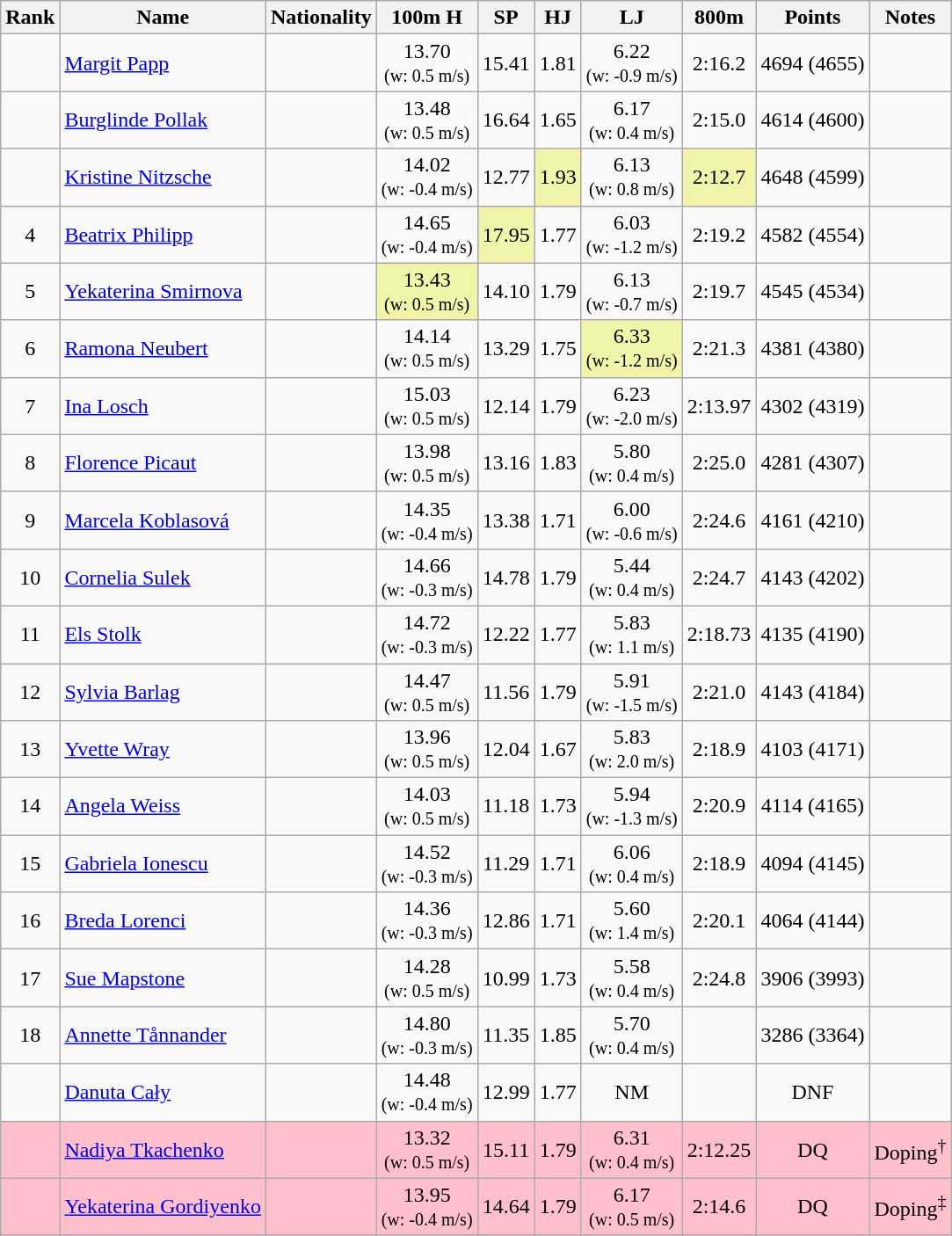<table class="wikitable sortable" style="text-align:center">
<tr>
<th>Rank</th>
<th>Name</th>
<th>Nationality</th>
<th>100m H</th>
<th>SP</th>
<th>HJ</th>
<th>LJ</th>
<th>800m</th>
<th>Points</th>
<th>Notes</th>
</tr>
<tr>
<td></td>
<td align=left><a href='#'>Margit Papp</a></td>
<td align=left></td>
<td>13.70<br><small>(w: 0.5 m/s)</small></td>
<td>15.41</td>
<td>1.81</td>
<td>6.22<br><small>(w: -0.9 m/s)</small></td>
<td>2:16.2</td>
<td>4694 (4655)</td>
<td></td>
</tr>
<tr>
<td></td>
<td align=left><a href='#'>Burglinde Pollak</a></td>
<td align=left></td>
<td>13.48<br><small>(w: 0.5 m/s)</small></td>
<td>16.64</td>
<td>1.65</td>
<td>6.17<br><small>(w: 0.4 m/s)</small></td>
<td>2:15.0</td>
<td>4614 (4600)</td>
<td></td>
</tr>
<tr>
<td></td>
<td align=left><a href='#'>Kristine Nitzsche</a></td>
<td align=left></td>
<td>14.02<br><small>(w: -0.4 m/s)</small></td>
<td>12.77</td>
<td bgcolor=#F2F5A9>1.93</td>
<td>6.13<br><small>(w: 0.8 m/s)</small></td>
<td bgcolor=#F2F5A9>2:12.7</td>
<td>4648 (4599)</td>
<td></td>
</tr>
<tr>
<td>4</td>
<td align=left><a href='#'>Beatrix Philipp</a></td>
<td align=left></td>
<td>14.65<br><small>(w: -0.4 m/s)</small></td>
<td bgcolor=#F2F5A9>17.95</td>
<td>1.77</td>
<td>6.03<br><small>(w: -1.2 m/s)</small></td>
<td>2:19.2</td>
<td>4582 (4554)</td>
<td></td>
</tr>
<tr>
<td>5</td>
<td align=left><a href='#'>Yekaterina Smirnova</a></td>
<td align=left></td>
<td bgcolor=#F2F5A9>13.43<br><small>(w: 0.5 m/s)</small></td>
<td>14.10</td>
<td>1.79</td>
<td>6.13<br><small>(w: -0.7 m/s)</small></td>
<td>2:19.7</td>
<td>4545 (4534)</td>
<td></td>
</tr>
<tr>
<td>6</td>
<td align=left><a href='#'>Ramona Neubert</a></td>
<td align=left></td>
<td>14.14<br><small>(w: 0.5 m/s)</small></td>
<td>13.29</td>
<td>1.75</td>
<td bgcolor=#F2F5A9>6.33<br><small>(w: -1.2 m/s)</small></td>
<td>2:21.3</td>
<td>4381 (4380)</td>
<td></td>
</tr>
<tr>
<td>7</td>
<td align=left><a href='#'>Ina Losch</a></td>
<td align=left></td>
<td>15.03<br><small>(w: 0.5 m/s)</small></td>
<td>12.14</td>
<td>1.79</td>
<td>6.23<br><small>(w: -2.0 m/s)</small></td>
<td>2:13.97</td>
<td>4302 (4319)</td>
<td></td>
</tr>
<tr>
<td>8</td>
<td align=left><a href='#'>Florence Picaut</a></td>
<td align=left></td>
<td>13.98<br><small>(w: 0.5 m/s)</small></td>
<td>13.16</td>
<td>1.83</td>
<td>5.80<br><small>(w: 0.4 m/s)</small></td>
<td>2:25.0</td>
<td>4281 (4307)</td>
<td></td>
</tr>
<tr>
<td>9</td>
<td align=left><a href='#'>Marcela Koblasová</a></td>
<td align=left></td>
<td>14.35<br><small>(w: -0.4 m/s)</small></td>
<td>13.38</td>
<td>1.71</td>
<td>6.00<br><small>(w: -0.6 m/s)</small></td>
<td>2:24.6</td>
<td>4161 (4210)</td>
<td></td>
</tr>
<tr>
<td>10</td>
<td align=left><a href='#'>Cornelia Sulek</a></td>
<td align=left></td>
<td>14.66<br><small>(w: -0.3 m/s)</small></td>
<td>14.78</td>
<td>1.79</td>
<td>5.44<br><small>(w: 0.4 m/s)</small></td>
<td>2:24.7</td>
<td>4143 (4202)</td>
<td></td>
</tr>
<tr>
<td>11</td>
<td align=left><a href='#'>Els Stolk</a></td>
<td align=left></td>
<td>14.72<br><small>(w: -0.3 m/s)</small></td>
<td>12.22</td>
<td>1.77</td>
<td>5.83<br><small>(w: 1.1 m/s)</small></td>
<td>2:18.73</td>
<td>4135 (4190)</td>
<td></td>
</tr>
<tr>
<td>12</td>
<td align=left><a href='#'>Sylvia Barlag</a></td>
<td align=left></td>
<td>14.47<br><small>(w: 0.5 m/s)</small></td>
<td>11.56</td>
<td>1.79</td>
<td>5.91<br><small>(w: -1.5 m/s)</small></td>
<td>2:21.0</td>
<td>4143 (4184)</td>
<td></td>
</tr>
<tr>
<td>13</td>
<td align=left><a href='#'>Yvette Wray</a></td>
<td align=left></td>
<td>13.96<br><small>(w: 0.5 m/s)</small></td>
<td>12.04</td>
<td>1.67</td>
<td>5.83<br><small>(w: 2.0 m/s)</small></td>
<td>2:18.9</td>
<td>4103 (4171)</td>
<td></td>
</tr>
<tr>
<td>14</td>
<td align=left><a href='#'>Angela Weiss</a></td>
<td align=left></td>
<td>14.03<br><small>(w: 0.5 m/s)</small></td>
<td>11.18</td>
<td>1.73</td>
<td>5.94<br><small>(w: -1.3 m/s)</small></td>
<td>2:20.9</td>
<td>4114 (4165)</td>
<td></td>
</tr>
<tr>
<td>15</td>
<td align=left><a href='#'>Gabriela Ionescu</a></td>
<td align=left></td>
<td>14.52<br><small>(w: -0.3 m/s)</small></td>
<td>11.29</td>
<td>1.71</td>
<td>6.06<br><small>(w: 0.4 m/s)</small></td>
<td>2:18.9</td>
<td>4094 (4145)</td>
<td></td>
</tr>
<tr>
<td>16</td>
<td align=left><a href='#'>Breda Lorenci</a></td>
<td align=left></td>
<td>14.36<br><small>(w: -0.3 m/s)</small></td>
<td>12.86</td>
<td>1.71</td>
<td>5.60<br><small>(w: 1.4 m/s)</small></td>
<td>2:20.1</td>
<td>4064 (4144)</td>
<td></td>
</tr>
<tr>
<td>17</td>
<td align=left><a href='#'>Sue Mapstone</a></td>
<td align=left></td>
<td>14.28<br><small>(w: 0.5 m/s)</small></td>
<td>10.99</td>
<td>1.73</td>
<td>5.58<br><small>(w: 0.4 m/s)</small></td>
<td>2:24.8</td>
<td>3906 (3993)</td>
<td></td>
</tr>
<tr>
<td>18</td>
<td align=left><a href='#'>Annette Tånnander</a></td>
<td align=left></td>
<td>14.80<br><small>(w: -0.3 m/s)</small></td>
<td>11.35</td>
<td>1.85</td>
<td>5.70<br><small>(w: 0.4 m/s)</small></td>
<td></td>
<td>3286 (3364)</td>
<td></td>
</tr>
<tr>
<td></td>
<td align=left><a href='#'>Danuta Cały</a></td>
<td align=left></td>
<td>14.48<br><small>(w: -0.4 m/s)</small></td>
<td>12.99</td>
<td>1.77</td>
<td>NM</td>
<td></td>
<td>DNF</td>
<td></td>
</tr>
<tr bgcolor="pink">
<td></td>
<td align=left><a href='#'>Nadiya Tkachenko</a></td>
<td align=left></td>
<td>13.32<br><small>(w: 0.5 m/s)</small></td>
<td>15.11</td>
<td>1.79</td>
<td>6.31<br><small>(w: 0.4 m/s)</small></td>
<td>2:12.25</td>
<td>DQ</td>
<td>Doping<sup>†</sup></td>
</tr>
<tr bgcolor="pink">
<td></td>
<td align=left><a href='#'>Yekaterina Gordiyenko</a></td>
<td align=left></td>
<td>13.95<br><small>(w: -0.4 m/s)</small></td>
<td>14.64</td>
<td>1.79</td>
<td>6.17<br><small>(w: 0.5 m/s)</small></td>
<td>2:14.6</td>
<td>DQ</td>
<td>Doping<sup>‡</sup></td>
</tr>
</table>
